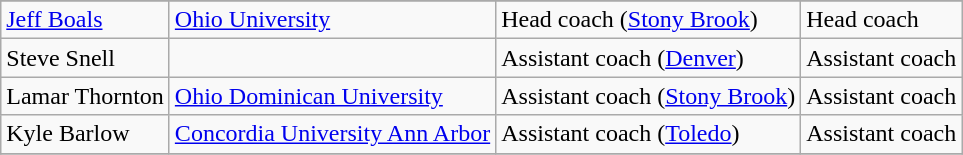<table class="wikitable sortable" border="1">
<tr align=center>
</tr>
<tr>
<td><a href='#'>Jeff Boals</a></td>
<td><a href='#'>Ohio University</a></td>
<td>Head coach (<a href='#'>Stony Brook</a>)</td>
<td>Head coach</td>
</tr>
<tr>
<td>Steve Snell</td>
<td></td>
<td>Assistant coach (<a href='#'>Denver</a>)</td>
<td>Assistant coach</td>
</tr>
<tr>
<td>Lamar Thornton</td>
<td><a href='#'>Ohio Dominican University</a></td>
<td>Assistant coach (<a href='#'>Stony Brook</a>)</td>
<td>Assistant coach</td>
</tr>
<tr>
<td>Kyle Barlow</td>
<td><a href='#'>Concordia University Ann Arbor</a></td>
<td>Assistant coach (<a href='#'>Toledo</a>)</td>
<td>Assistant coach</td>
</tr>
<tr>
</tr>
</table>
